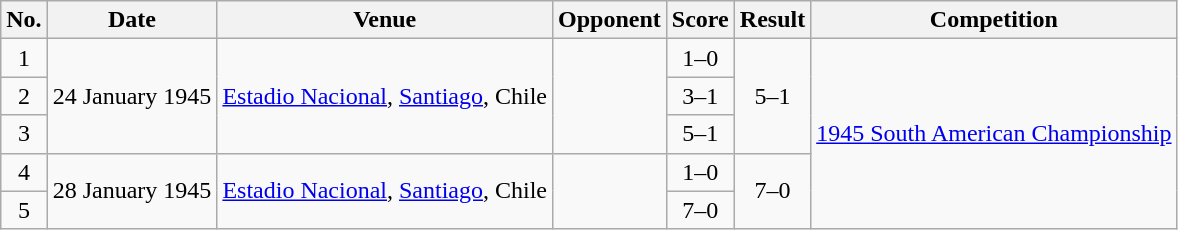<table class="wikitable sortable">
<tr>
<th scope="col">No.</th>
<th scope="col">Date</th>
<th scope="col">Venue</th>
<th scope="col">Opponent</th>
<th scope="col">Score</th>
<th scope="col">Result</th>
<th scope="col">Competition</th>
</tr>
<tr>
<td align="center">1</td>
<td rowspan="3">24 January 1945</td>
<td rowspan="3"><a href='#'>Estadio Nacional</a>, <a href='#'>Santiago</a>, Chile</td>
<td rowspan="3"></td>
<td align="center">1–0</td>
<td rowspan="3" style="text-align:center">5–1</td>
<td rowspan="5"><a href='#'>1945 South American Championship</a></td>
</tr>
<tr>
<td align="center">2</td>
<td align="center">3–1</td>
</tr>
<tr>
<td align="center">3</td>
<td align="center">5–1</td>
</tr>
<tr>
<td align="center">4</td>
<td rowspan="2">28 January 1945</td>
<td rowspan="2"><a href='#'>Estadio Nacional</a>, <a href='#'>Santiago</a>, Chile</td>
<td rowspan="2"></td>
<td align="center">1–0</td>
<td rowspan="2" style="text-align:center">7–0</td>
</tr>
<tr>
<td align="center">5</td>
<td align="center">7–0</td>
</tr>
</table>
